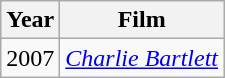<table class="wikitable">
<tr>
<th>Year</th>
<th>Film</th>
</tr>
<tr>
<td>2007</td>
<td><em><a href='#'>Charlie Bartlett</a></em></td>
</tr>
</table>
